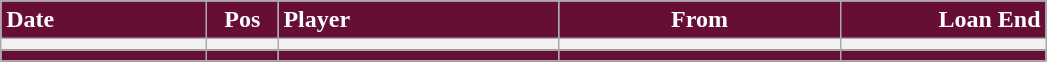<table class="wikitable">
<tr>
<th style="background:#670E36; color:#ffffff; text-align:left; width:130px">Date</th>
<th style="background:#670E36; color:#ffffff; text-align:center; width:40px">Pos</th>
<th style="background:#670E36; color:#ffffff; text-align:left; width:180px">Player</th>
<th style="background:#670E36; color:#ffffff; text-align:center; width:180px">From</th>
<th style="background:#670E36; color:#ffffff; text-align:right; width:130px">Loan End</th>
</tr>
<tr>
<th></th>
<th></th>
<th></th>
<th></th>
<th></th>
</tr>
<tr>
<th style="background:#670E36;"></th>
<th style="background:#670E36;"></th>
<th style="background:#670E36;"></th>
<th style="background:#670E36;"></th>
<th style="background:#670E36;"></th>
</tr>
</table>
